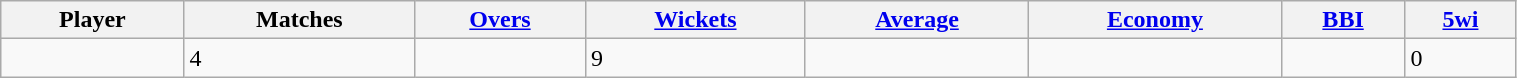<table class="wikitable sortable" style="width:80%;">
<tr>
<th>Player</th>
<th>Matches</th>
<th><a href='#'>Overs</a></th>
<th><a href='#'>Wickets</a></th>
<th><a href='#'>Average</a></th>
<th><a href='#'>Economy</a></th>
<th><a href='#'>BBI</a></th>
<th><a href='#'>5wi</a></th>
</tr>
<tr>
<td></td>
<td>4</td>
<td></td>
<td>9</td>
<td></td>
<td></td>
<td></td>
<td>0</td>
</tr>
</table>
